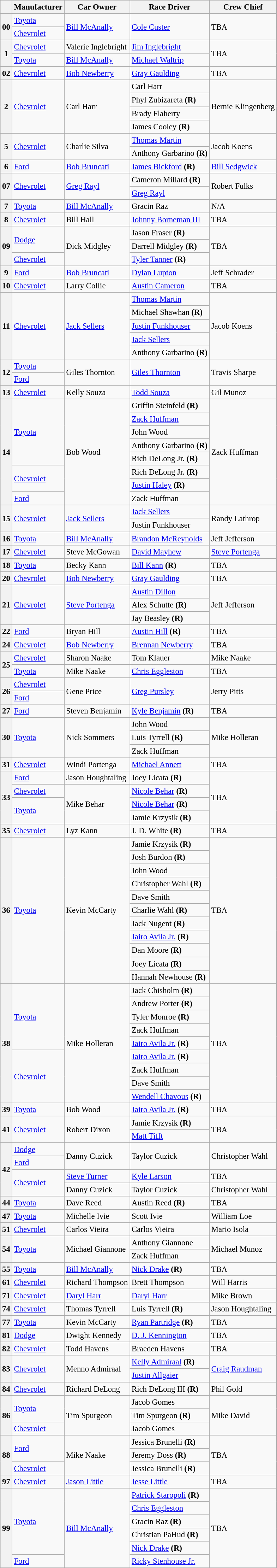<table class="wikitable" style="font-size: 95%;">
<tr>
<th></th>
<th>Manufacturer</th>
<th>Car Owner</th>
<th>Race Driver</th>
<th>Crew Chief</th>
</tr>
<tr>
<th rowspan=2>00</th>
<td><a href='#'>Toyota</a> <small></small></td>
<td rowspan=2><a href='#'>Bill McAnally</a></td>
<td rowspan=2><a href='#'>Cole Custer</a> <small></small></td>
<td rowspan=2>TBA</td>
</tr>
<tr>
<td><a href='#'>Chevrolet</a> <small></small></td>
</tr>
<tr>
<th rowspan=2>1</th>
<td><a href='#'>Chevrolet</a> <small></small></td>
<td>Valerie Inglebright</td>
<td><a href='#'>Jim Inglebright</a> <small></small></td>
<td rowspan=2>TBA</td>
</tr>
<tr>
<td><a href='#'>Toyota</a> <small></small></td>
<td><a href='#'>Bill McAnally</a></td>
<td><a href='#'>Michael Waltrip</a> <small></small></td>
</tr>
<tr>
<th>02</th>
<td><a href='#'>Chevrolet</a></td>
<td><a href='#'>Bob Newberry</a></td>
<td><a href='#'>Gray Gaulding</a> <small></small></td>
<td>TBA</td>
</tr>
<tr>
<th rowspan=4>2</th>
<td rowspan=4><a href='#'>Chevrolet</a></td>
<td rowspan=4>Carl Harr</td>
<td>Carl Harr <small></small></td>
<td rowspan=4>Bernie Klingenberg</td>
</tr>
<tr>
<td>Phyl Zubizareta <strong>(R)</strong> <small></small> </td>
</tr>
<tr>
<td>Brady Flaherty <small></small></td>
</tr>
<tr>
<td>James Cooley <strong>(R)</strong> <small></small></td>
</tr>
<tr>
<th rowspan=2>5</th>
<td rowspan=2><a href='#'>Chevrolet</a></td>
<td rowspan=2>Charlie Silva</td>
<td><a href='#'>Thomas Martin</a> <small></small></td>
<td rowspan=2>Jacob Koens</td>
</tr>
<tr>
<td>Anthony Garbarino <strong>(R)</strong> <small></small></td>
</tr>
<tr>
<th>6</th>
<td><a href='#'>Ford</a></td>
<td><a href='#'>Bob Bruncati</a></td>
<td><a href='#'>James Bickford</a> <strong>(R)</strong> </td>
<td><a href='#'>Bill Sedgwick</a></td>
</tr>
<tr>
<th rowspan=2>07</th>
<td rowspan=2><a href='#'>Chevrolet</a></td>
<td rowspan=2><a href='#'>Greg Rayl</a></td>
<td>Cameron Millard <small></small> <strong>(R)</strong></td>
<td rowspan=2>Robert Fulks</td>
</tr>
<tr>
<td><a href='#'>Greg Rayl</a> <small></small></td>
</tr>
<tr>
<th>7</th>
<td><a href='#'>Toyota</a></td>
<td><a href='#'>Bill McAnally</a></td>
<td>Gracin Raz <small></small></td>
<td>N/A</td>
</tr>
<tr>
<th>8</th>
<td><a href='#'>Chevrolet</a></td>
<td>Bill Hall</td>
<td><a href='#'>Johnny Borneman III</a> <small></small></td>
<td>TBA</td>
</tr>
<tr>
<th rowspan=3>09</th>
<td rowspan=2><a href='#'>Dodge</a> <small></small></td>
<td rowspan=3>Dick Midgley</td>
<td>Jason Fraser <strong>(R)</strong> <small></small></td>
<td rowspan=3>TBA</td>
</tr>
<tr>
<td>Darrell Midgley <strong>(R)</strong> <small></small></td>
</tr>
<tr>
<td><a href='#'>Chevrolet</a> <small></small></td>
<td><a href='#'>Tyler Tanner</a> <strong>(R)</strong> <small></small></td>
</tr>
<tr>
<th>9</th>
<td><a href='#'>Ford</a></td>
<td><a href='#'>Bob Bruncati</a></td>
<td><a href='#'>Dylan Lupton</a></td>
<td>Jeff Schrader</td>
</tr>
<tr>
<th>10</th>
<td><a href='#'>Chevrolet</a></td>
<td>Larry Collie</td>
<td><a href='#'>Austin Cameron</a> <small></small></td>
<td>TBA</td>
</tr>
<tr>
<th rowspan=5>11</th>
<td rowspan=5><a href='#'>Chevrolet</a></td>
<td rowspan=5><a href='#'>Jack Sellers</a></td>
<td><a href='#'>Thomas Martin</a> <small></small> </td>
<td rowspan=5>Jacob Koens</td>
</tr>
<tr>
<td>Michael Shawhan <strong>(R)</strong> <small></small></td>
</tr>
<tr>
<td><a href='#'>Justin Funkhouser</a> <small></small></td>
</tr>
<tr>
<td><a href='#'>Jack Sellers</a> <small></small></td>
</tr>
<tr>
<td>Anthony Garbarino <strong>(R)</strong> <small></small></td>
</tr>
<tr>
<th rowspan=2>12</th>
<td><a href='#'>Toyota</a> <small></small></td>
<td rowspan=2>Giles Thornton</td>
<td rowspan=2><a href='#'>Giles Thornton</a> <small></small></td>
<td rowspan=2>Travis Sharpe</td>
</tr>
<tr>
<td><a href='#'>Ford</a> <small></small></td>
</tr>
<tr>
<th>13</th>
<td><a href='#'>Chevrolet</a></td>
<td>Kelly Souza</td>
<td><a href='#'>Todd Souza</a> <small></small></td>
<td>Gil Munoz</td>
</tr>
<tr>
<th rowspan=8>14</th>
<td rowspan=5><a href='#'>Toyota</a><small></small></td>
<td rowspan=8>Bob Wood</td>
<td>Griffin Steinfeld <strong>(R)</strong> <small></small></td>
<td rowspan=8>Zack Huffman</td>
</tr>
<tr>
<td><a href='#'>Zack Huffman</a> <small></small></td>
</tr>
<tr>
<td>John Wood <small></small></td>
</tr>
<tr>
<td>Anthony Garbarino <strong>(R)</strong> <small></small></td>
</tr>
<tr>
<td>Rich DeLong Jr. <strong>(R)</strong> <small></small></td>
</tr>
<tr>
<td rowspan=2><a href='#'>Chevrolet</a> <small></small></td>
<td>Rich DeLong Jr. <strong>(R)</strong> <small></small></td>
</tr>
<tr>
<td><a href='#'>Justin Haley</a> <strong>(R)</strong> <small></small></td>
</tr>
<tr>
<td><a href='#'>Ford</a> <small></small></td>
<td>Zack Huffman <small></small></td>
</tr>
<tr>
<th rowspan=2>15</th>
<td rowspan=2><a href='#'>Chevrolet</a></td>
<td rowspan=2><a href='#'>Jack Sellers</a></td>
<td><a href='#'>Jack Sellers</a> <small></small> </td>
<td rowspan=2>Randy Lathrop</td>
</tr>
<tr>
<td>Justin Funkhouser <small></small></td>
</tr>
<tr>
<th>16</th>
<td><a href='#'>Toyota</a></td>
<td><a href='#'>Bill McAnally</a></td>
<td><a href='#'>Brandon McReynolds</a></td>
<td>Jeff Jefferson</td>
</tr>
<tr>
<th>17</th>
<td><a href='#'>Chevrolet</a></td>
<td>Steve McGowan</td>
<td><a href='#'>David Mayhew</a></td>
<td><a href='#'>Steve Portenga</a></td>
</tr>
<tr>
<th>18</th>
<td><a href='#'>Toyota</a></td>
<td>Becky Kann</td>
<td><a href='#'>Bill Kann</a> <strong>(R)</strong> <small> </small></td>
<td>TBA</td>
</tr>
<tr>
<th>20</th>
<td><a href='#'>Chevrolet</a></td>
<td><a href='#'>Bob Newberry</a></td>
<td><a href='#'>Gray Gaulding</a> <small></small></td>
<td>TBA</td>
</tr>
<tr>
<th rowspan=3>21</th>
<td rowspan=3><a href='#'>Chevrolet</a></td>
<td rowspan=3><a href='#'>Steve Portenga</a></td>
<td><a href='#'>Austin Dillon</a> <small></small></td>
<td rowspan=3>Jeff Jefferson</td>
</tr>
<tr>
<td>Alex Schutte <strong>(R)</strong> <small></small></td>
</tr>
<tr>
<td>Jay Beasley <strong>(R)</strong> <small></small></td>
</tr>
<tr>
<th>22</th>
<td><a href='#'>Ford</a></td>
<td>Bryan Hill</td>
<td><a href='#'>Austin Hill</a> <strong>(R)</strong> <small></small></td>
<td>TBA</td>
</tr>
<tr>
<th>24</th>
<td><a href='#'>Chevrolet</a></td>
<td><a href='#'>Bob Newberry</a></td>
<td><a href='#'>Brennan Newberry</a> <small></small></td>
<td>TBA</td>
</tr>
<tr>
<th rowspan=2>25</th>
<td><a href='#'>Chevrolet</a> <small></small></td>
<td>Sharon Naake</td>
<td>Tom Klauer <small></small></td>
<td>Mike Naake</td>
</tr>
<tr>
<td><a href='#'>Toyota</a> <small></small></td>
<td>Mike Naake</td>
<td><a href='#'>Chris Eggleston</a> <small></small></td>
<td>TBA</td>
</tr>
<tr>
<th rowspan=2>26</th>
<td><a href='#'>Chevrolet</a> <small></small></td>
<td rowspan=2>Gene Price</td>
<td rowspan=2><a href='#'>Greg Pursley</a></td>
<td rowspan=2>Jerry Pitts</td>
</tr>
<tr>
<td><a href='#'>Ford</a> <small></small></td>
</tr>
<tr>
<th>27</th>
<td><a href='#'>Ford</a></td>
<td>Steven Benjamin</td>
<td><a href='#'>Kyle Benjamin</a> <strong>(R)</strong> <small></small></td>
<td>TBA</td>
</tr>
<tr>
<th rowspan=3>30</th>
<td rowspan=3><a href='#'>Toyota</a></td>
<td rowspan=3>Nick Sommers</td>
<td>John Wood <small></small></td>
<td rowspan=3>Mike Holleran</td>
</tr>
<tr>
<td>Luis Tyrrell <strong>(R)</strong> <small></small></td>
</tr>
<tr>
<td>Zack Huffman <small></small></td>
</tr>
<tr>
<th>31</th>
<td><a href='#'>Chevrolet</a></td>
<td>Windi Portenga</td>
<td><a href='#'>Michael Annett</a> <small></small></td>
<td>TBA</td>
</tr>
<tr>
<th rowspan=4>33</th>
<td><a href='#'>Ford</a> <small></small></td>
<td>Jason Houghtaling</td>
<td>Joey Licata <strong>(R)</strong> <small></small></td>
<td rowspan=4>TBA</td>
</tr>
<tr>
<td><a href='#'>Chevrolet</a><small></small></td>
<td rowspan=3>Mike Behar</td>
<td><a href='#'>Nicole Behar</a> <strong>(R)</strong> <small></small></td>
</tr>
<tr>
<td rowspan=2><a href='#'>Toyota</a> <small></small></td>
<td><a href='#'>Nicole Behar</a> <strong>(R)</strong> <small></small></td>
</tr>
<tr>
<td>Jamie Krzysik <strong>(R)</strong> <small></small></td>
</tr>
<tr>
<th>35</th>
<td><a href='#'>Chevrolet</a></td>
<td>Lyz Kann</td>
<td>J. D. White <strong>(R)</strong> <small></small></td>
<td>TBA</td>
</tr>
<tr>
<th rowspan=11>36</th>
<td rowspan=11><a href='#'>Toyota</a></td>
<td rowspan=11>Kevin McCarty</td>
<td>Jamie Krzysik <strong>(R)</strong> <small></small></td>
<td rowspan=11>TBA</td>
</tr>
<tr>
<td>Josh Burdon <strong>(R)</strong> <small></small></td>
</tr>
<tr>
<td>John Wood <small></small></td>
</tr>
<tr>
<td>Christopher Wahl <strong>(R)</strong> <small></small></td>
</tr>
<tr>
<td>Dave Smith <small></small></td>
</tr>
<tr>
<td>Charlie Wahl <strong>(R)</strong> <small></small></td>
</tr>
<tr>
<td>Jack Nugent <strong>(R)</strong> <small></small></td>
</tr>
<tr>
<td><a href='#'>Jairo Avila Jr.</a> <strong>(R)</strong> <small></small></td>
</tr>
<tr>
<td>Dan Moore <strong>(R)</strong> <small></small></td>
</tr>
<tr>
<td>Joey Licata <strong>(R)</strong> <small></small></td>
</tr>
<tr>
<td>Hannah Newhouse <strong>(R)</strong> <small></small></td>
</tr>
<tr>
<th rowspan=9>38</th>
<td rowspan=5><a href='#'>Toyota</a><small></small></td>
<td rowspan=9>Mike Holleran</td>
<td>Jack Chisholm <strong>(R)</strong> <small></small></td>
<td rowspan=9>TBA</td>
</tr>
<tr>
<td>Andrew Porter <strong>(R)</strong> <small></small></td>
</tr>
<tr>
<td>Tyler Monroe <strong>(R)</strong> <small></small></td>
</tr>
<tr>
<td>Zack Huffman <small></small></td>
</tr>
<tr>
<td><a href='#'>Jairo Avila Jr.</a> <strong>(R)</strong> <small></small></td>
</tr>
<tr>
<td rowspan=4><a href='#'>Chevrolet</a> <small></small></td>
<td><a href='#'>Jairo Avila Jr.</a> <strong>(R)</strong> <small></small></td>
</tr>
<tr>
<td>Zack Huffman <small></small></td>
</tr>
<tr>
<td>Dave Smith <small></small></td>
</tr>
<tr>
<td><a href='#'>Wendell Chavous</a> <strong>(R)</strong> <small></small></td>
</tr>
<tr>
<th>39</th>
<td><a href='#'>Toyota</a></td>
<td>Bob Wood</td>
<td><a href='#'>Jairo Avila Jr.</a> <strong>(R)</strong> <small></small></td>
<td>TBA</td>
</tr>
<tr>
<th rowspan=2>41</th>
<td rowspan=2><a href='#'>Chevrolet</a></td>
<td rowspan=2>Robert Dixon</td>
<td>Jamie Krzysik <strong>(R)</strong> <small></small></td>
<td rowspan=2>TBA</td>
</tr>
<tr>
<td><a href='#'>Matt Tifft</a> <small></small></td>
</tr>
<tr>
<th rowspan=4>42</th>
<td><a href='#'>Dodge</a> <small></small></td>
<td rowspan=2>Danny Cuzick</td>
<td rowspan=2>Taylor Cuzick <small></small></td>
<td rowspan=2>Christopher Wahl</td>
</tr>
<tr>
<td><a href='#'>Ford</a> <small></small></td>
</tr>
<tr>
<td rowspan=2><a href='#'>Chevrolet</a> <small></small></td>
<td><a href='#'>Steve Turner</a></td>
<td><a href='#'>Kyle Larson</a> <small></small></td>
<td>TBA</td>
</tr>
<tr>
<td>Danny Cuzick</td>
<td>Taylor Cuzick <small></small></td>
<td>Christopher Wahl</td>
</tr>
<tr>
<th>44</th>
<td><a href='#'>Toyota</a></td>
<td>Dave Reed</td>
<td>Austin Reed <strong>(R)</strong> <small></small></td>
<td>TBA</td>
</tr>
<tr>
<th>47</th>
<td><a href='#'>Toyota</a></td>
<td>Michelle Ivie</td>
<td>Scott Ivie <small></small></td>
<td>William Loe</td>
</tr>
<tr>
<th>51</th>
<td><a href='#'>Chevrolet</a></td>
<td>Carlos Vieira</td>
<td>Carlos Vieira <small></small></td>
<td>Mario Isola</td>
</tr>
<tr>
<th rowspan=2>54</th>
<td rowspan=2><a href='#'>Toyota</a></td>
<td rowspan=2>Michael Giannone</td>
<td>Anthony Giannone <small></small></td>
<td rowspan=2>Michael Munoz</td>
</tr>
<tr>
<td>Zack Huffman <small></small></td>
</tr>
<tr>
<th>55</th>
<td><a href='#'>Toyota</a></td>
<td><a href='#'>Bill McAnally</a></td>
<td><a href='#'>Nick Drake</a> <strong>(R)</strong> <small></small></td>
<td>TBA</td>
</tr>
<tr>
<th>61</th>
<td><a href='#'>Chevrolet</a></td>
<td>Richard Thompson</td>
<td>Brett Thompson <small></small></td>
<td>Will Harris</td>
</tr>
<tr>
<th>71</th>
<td><a href='#'>Chevrolet</a></td>
<td><a href='#'>Daryl Harr</a></td>
<td><a href='#'>Daryl Harr</a> <small></small></td>
<td>Mike Brown</td>
</tr>
<tr>
<th>74</th>
<td><a href='#'>Chevrolet</a></td>
<td>Thomas Tyrrell</td>
<td>Luis Tyrrell <strong>(R)</strong> <small></small></td>
<td>Jason Houghtaling</td>
</tr>
<tr>
<th>77</th>
<td><a href='#'>Toyota</a></td>
<td>Kevin McCarty</td>
<td><a href='#'>Ryan Partridge</a> <strong>(R)</strong> <small></small></td>
<td>TBA</td>
</tr>
<tr>
<th>81</th>
<td><a href='#'>Dodge</a></td>
<td>Dwight Kennedy</td>
<td><a href='#'>D. J. Kennington</a> <small></small></td>
<td>TBA</td>
</tr>
<tr>
<th>82</th>
<td><a href='#'>Chevrolet</a></td>
<td>Todd Havens</td>
<td>Braeden Havens <small></small></td>
<td>TBA</td>
</tr>
<tr>
<th rowspan=2>83</th>
<td rowspan=2><a href='#'>Chevrolet</a></td>
<td rowspan=2>Menno Admiraal</td>
<td><a href='#'>Kelly Admiraal</a> <strong>(R)</strong> <small></small></td>
<td rowspan=2><a href='#'>Craig Raudman</a></td>
</tr>
<tr>
<td><a href='#'>Justin Allgaier</a> <small></small></td>
</tr>
<tr>
<th>84</th>
<td><a href='#'>Chevrolet</a></td>
<td>Richard DeLong</td>
<td>Rich DeLong III <strong>(R)</strong></td>
<td>Phil Gold</td>
</tr>
<tr>
<th rowspan=3>86</th>
<td rowspan=2><a href='#'>Toyota</a> <small></small></td>
<td rowspan=3>Tim Spurgeon</td>
<td>Jacob Gomes <small></small></td>
<td rowspan=3>Mike David</td>
</tr>
<tr>
<td>Tim Spurgeon <strong>(R)</strong> <small></small></td>
</tr>
<tr>
<td><a href='#'>Chevrolet</a> <small></small></td>
<td>Jacob Gomes <small></small></td>
</tr>
<tr>
<th rowspan=3>88</th>
<td rowspan=2><a href='#'>Ford</a><small></small></td>
<td rowspan=3>Mike Naake</td>
<td>Jessica Brunelli <strong>(R)</strong> <small></small></td>
<td rowspan=3>TBA</td>
</tr>
<tr>
<td>Jeremy Doss <strong>(R)</strong> <small></small></td>
</tr>
<tr>
<td><a href='#'>Chevrolet</a> <small></small></td>
<td>Jessica Brunelli <strong>(R)</strong> <small></small></td>
</tr>
<tr>
<th>97</th>
<td><a href='#'>Chevrolet</a></td>
<td><a href='#'>Jason Little</a></td>
<td><a href='#'>Jesse Little</a> <small></small></td>
<td>TBA</td>
</tr>
<tr>
<th rowspan=6>99</th>
<td rowspan=5><a href='#'>Toyota</a> <small></small></td>
<td rowspan=6><a href='#'>Bill McAnally</a></td>
<td><a href='#'>Patrick Staropoli</a> <strong>(R)</strong> <small></small></td>
<td rowspan=6>TBA</td>
</tr>
<tr>
<td><a href='#'>Chris Eggleston</a> <small></small></td>
</tr>
<tr>
<td>Gracin Raz <strong>(R)</strong> <small></small></td>
</tr>
<tr>
<td>Christian PaHud <strong>(R)</strong> <small></small></td>
</tr>
<tr>
<td><a href='#'>Nick Drake</a> <strong>(R)</strong> <small></small></td>
</tr>
<tr>
<td><a href='#'>Ford</a> <small></small></td>
<td><a href='#'>Ricky Stenhouse Jr.</a> <small></small></td>
</tr>
</table>
